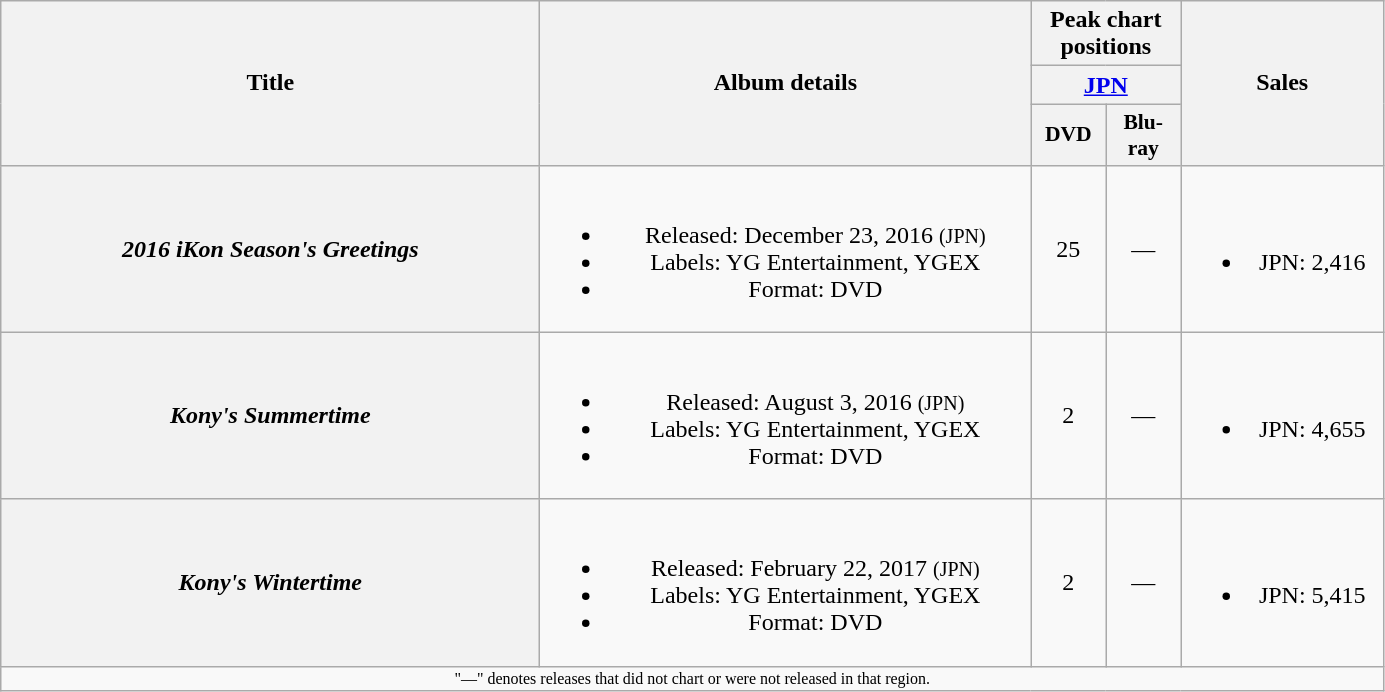<table class="wikitable plainrowheaders" style="text-align:center;">
<tr>
<th scope="col" rowspan="3" style="width:22em;">Title</th>
<th scope="col" rowspan="3" style="width:20em;">Album details</th>
<th scope="col" colspan="2">Peak chart positions</th>
<th scope="col" rowspan="3" style="width:8em;">Sales</th>
</tr>
<tr>
<th scope="col" colspan="2"><a href='#'>JPN</a></th>
</tr>
<tr>
<th scope="col" style="width:3em;font-size:90%;">DVD<br></th>
<th scope="col" style="width:3em;font-size:90%;">Blu-ray<br></th>
</tr>
<tr>
<th scope="row"><em>2016 iKon Season's Greetings</em></th>
<td><br><ul><li>Released: December 23, 2016 <small>(JPN)</small></li><li>Labels: YG Entertainment, YGEX</li><li>Format: DVD</li></ul></td>
<td>25</td>
<td>—</td>
<td><br><ul><li>JPN: 2,416</li></ul></td>
</tr>
<tr>
<th scope="row"><em>Kony's Summertime</em></th>
<td><br><ul><li>Released: August 3, 2016 <small>(JPN)</small></li><li>Labels: YG Entertainment, YGEX</li><li>Format: DVD</li></ul></td>
<td>2</td>
<td>—</td>
<td><br><ul><li>JPN: 4,655</li></ul></td>
</tr>
<tr>
<th scope="row"><em>Kony's Wintertime</em></th>
<td><br><ul><li>Released: February 22, 2017 <small>(JPN)</small></li><li>Labels: YG Entertainment, YGEX</li><li>Format: DVD</li></ul></td>
<td>2</td>
<td>—</td>
<td><br><ul><li>JPN: 5,415</li></ul></td>
</tr>
<tr>
<td align="center" colspan="5" style="font-size:8pt">"—" denotes releases that did not chart or were not released in that region.</td>
</tr>
</table>
